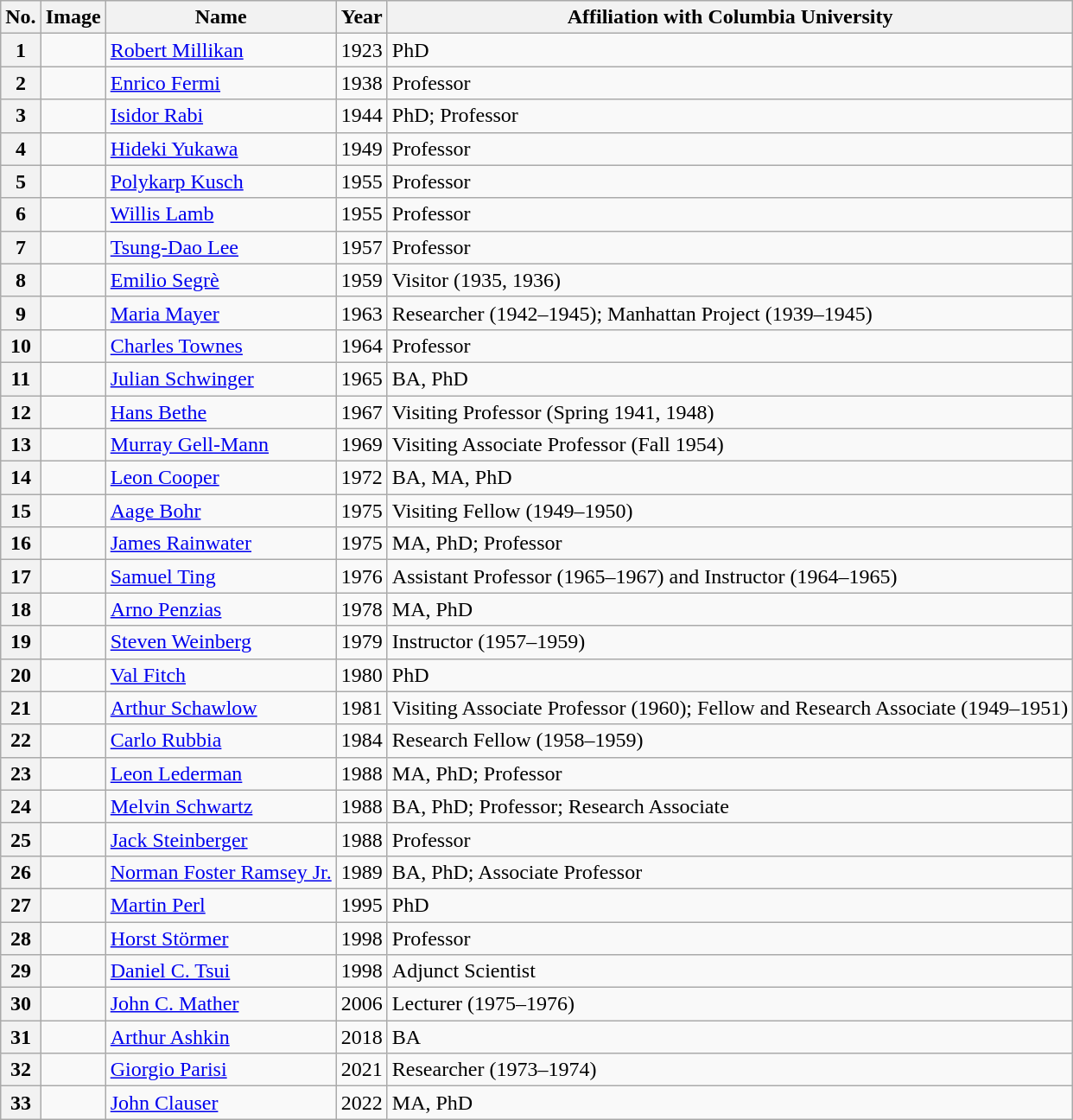<table class="wikitable sortable">
<tr>
<th scope=col>No.</th>
<th scope=col class=unsortable>Image</th>
<th scope=col>Name</th>
<th scope=col>Year</th>
<th scope=col>Affiliation with Columbia University</th>
</tr>
<tr>
<th scope=row>1</th>
<td></td>
<td data-sort-value="Millikan, Robert"><a href='#'>Robert Millikan</a></td>
<td>1923</td>
<td>PhD</td>
</tr>
<tr>
<th scope=row>2</th>
<td></td>
<td data-sort-value="Fermi, Enrico"><a href='#'>Enrico Fermi</a></td>
<td>1938</td>
<td>Professor</td>
</tr>
<tr>
<th scope=row>3</th>
<td></td>
<td data-sort-value="Rabi, Isidor"><a href='#'>Isidor Rabi</a></td>
<td>1944</td>
<td>PhD; Professor</td>
</tr>
<tr>
<th scope=row>4</th>
<td></td>
<td data-sort-value="Yukawa, Hideki"><a href='#'>Hideki Yukawa</a></td>
<td>1949</td>
<td>Professor</td>
</tr>
<tr>
<th scope=row>5</th>
<td></td>
<td data-sort-value="Kusch, Polykarp"><a href='#'>Polykarp Kusch</a></td>
<td>1955</td>
<td>Professor</td>
</tr>
<tr>
<th scope=row>6</th>
<td></td>
<td data-sort-value="Lamb, Willis"><a href='#'>Willis Lamb</a></td>
<td>1955</td>
<td>Professor</td>
</tr>
<tr>
<th scope=row>7</th>
<td></td>
<td data-sort-value="Lee, Tsung-Dao"><a href='#'>Tsung-Dao Lee</a></td>
<td>1957</td>
<td>Professor</td>
</tr>
<tr>
<th scope=row>8</th>
<td></td>
<td data-sort-value="Segrè, Emilio"><a href='#'>Emilio Segrè</a></td>
<td>1959</td>
<td>Visitor (1935, 1936)</td>
</tr>
<tr>
<th scope=row>9</th>
<td></td>
<td data-sort-value="Mayer, Maria"><a href='#'>Maria Mayer</a></td>
<td>1963</td>
<td>Researcher (1942–1945); Manhattan Project (1939–1945)</td>
</tr>
<tr>
<th scope=row>10</th>
<td></td>
<td data-sort-value="Townes, Charles"><a href='#'>Charles Townes</a></td>
<td>1964</td>
<td>Professor</td>
</tr>
<tr>
<th scope=row>11</th>
<td></td>
<td data-sort-value="Schwinger, Julian"><a href='#'>Julian Schwinger</a></td>
<td>1965</td>
<td>BA, PhD</td>
</tr>
<tr>
<th scope=row>12</th>
<td></td>
<td data-sort-value="Bethe, Hans"><a href='#'>Hans Bethe</a></td>
<td>1967</td>
<td>Visiting Professor (Spring 1941, 1948)</td>
</tr>
<tr>
<th scope=row>13</th>
<td></td>
<td data-sort-value="Gell-Mann, Murray"><a href='#'>Murray Gell-Mann</a></td>
<td>1969</td>
<td>Visiting Associate Professor (Fall 1954)</td>
</tr>
<tr>
<th scope=row>14</th>
<td></td>
<td data-sort-value="Cooper, Leon"><a href='#'>Leon Cooper</a></td>
<td>1972</td>
<td>BA, MA, PhD</td>
</tr>
<tr>
<th scope=row>15</th>
<td></td>
<td data-sort-value="Bohr, Aage"><a href='#'>Aage Bohr</a></td>
<td>1975</td>
<td>Visiting Fellow (1949–1950)</td>
</tr>
<tr>
<th scope=row>16</th>
<td></td>
<td data-sort-value="Rainwater, James"><a href='#'>James Rainwater</a></td>
<td>1975</td>
<td>MA, PhD; Professor</td>
</tr>
<tr>
<th scope=row>17</th>
<td></td>
<td data-sort-value="Ting, Samuel"><a href='#'>Samuel Ting</a></td>
<td>1976</td>
<td>Assistant Professor (1965–1967) and Instructor (1964–1965)</td>
</tr>
<tr>
<th scope=row>18</th>
<td></td>
<td data-sort-value="Penzias, Arno"><a href='#'>Arno Penzias</a></td>
<td>1978</td>
<td>MA, PhD</td>
</tr>
<tr>
<th scope=row>19</th>
<td></td>
<td data-sort-value="Weinberg, Steven"><a href='#'>Steven Weinberg</a></td>
<td>1979</td>
<td>Instructor (1957–1959)</td>
</tr>
<tr>
<th scope=row>20</th>
<td></td>
<td data-sort-value="Fitch, Val"><a href='#'>Val Fitch</a></td>
<td>1980</td>
<td>PhD</td>
</tr>
<tr>
<th scope=row>21</th>
<td></td>
<td data-sort-value="Schawlow, Arthur"><a href='#'>Arthur Schawlow</a></td>
<td>1981</td>
<td>Visiting Associate Professor (1960); Fellow and Research Associate (1949–1951)</td>
</tr>
<tr>
<th scope=row>22</th>
<td></td>
<td data-sort-value="Rubbia, Carlo"><a href='#'>Carlo Rubbia</a></td>
<td>1984</td>
<td>Research Fellow (1958–1959)</td>
</tr>
<tr>
<th scope=row>23</th>
<td></td>
<td data-sort-value="Lederman, Leon"><a href='#'>Leon Lederman</a></td>
<td>1988</td>
<td>MA, PhD; Professor</td>
</tr>
<tr>
<th scope=row>24</th>
<td></td>
<td data-sort-value="Schwartz, Melvin"><a href='#'>Melvin Schwartz</a></td>
<td>1988</td>
<td>BA, PhD; Professor; Research Associate</td>
</tr>
<tr>
<th scope=row>25</th>
<td></td>
<td data-sort-value="Steinberger, Jack"><a href='#'>Jack Steinberger</a></td>
<td>1988</td>
<td>Professor</td>
</tr>
<tr>
<th scope=row>26</th>
<td></td>
<td data-sort-value="Ramsey, Norman"><a href='#'>Norman Foster Ramsey Jr.</a></td>
<td>1989</td>
<td>BA, PhD; Associate Professor</td>
</tr>
<tr>
<th scope=row>27</th>
<td></td>
<td data-sort-value="Perl, Martin"><a href='#'>Martin Perl</a></td>
<td>1995</td>
<td>PhD</td>
</tr>
<tr>
<th scope=row>28</th>
<td></td>
<td data-sort-value="Störmer, Horst"><a href='#'>Horst Störmer</a></td>
<td>1998</td>
<td>Professor</td>
</tr>
<tr>
<th scope=row>29</th>
<td></td>
<td data-sort-value="Tsui, Daniel C."><a href='#'>Daniel C. Tsui</a></td>
<td>1998</td>
<td>Adjunct Scientist</td>
</tr>
<tr>
<th scope=row>30</th>
<td></td>
<td data-sort-value="Mather, John C."><a href='#'>John C. Mather</a></td>
<td>2006</td>
<td>Lecturer (1975–1976)</td>
</tr>
<tr>
<th scope=row>31</th>
<td></td>
<td data-sort-value="Ashkin, Arthur"><a href='#'>Arthur Ashkin</a></td>
<td>2018</td>
<td>BA</td>
</tr>
<tr>
<th>32</th>
<td></td>
<td data-sort-value="Parisi, Giorgio"><a href='#'>Giorgio Parisi</a></td>
<td>2021</td>
<td>Researcher (1973–1974)</td>
</tr>
<tr>
<th>33</th>
<td></td>
<td data-sort-value="Clauser, John"><a href='#'>John Clauser</a></td>
<td>2022</td>
<td>MA, PhD</td>
</tr>
</table>
